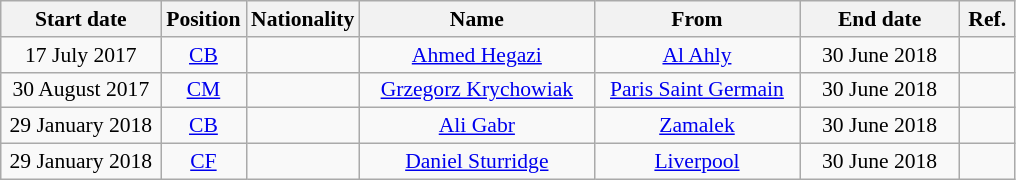<table class="wikitable"  style="text-align:center; font-size:90%; ">
<tr>
<th style="width:100px;">Start date</th>
<th style="width:50px;">Position</th>
<th style="width:50px;">Nationality</th>
<th style="width:150px;">Name</th>
<th style="width:130px;">From</th>
<th style="width:100px;">End date</th>
<th style="width:30px;">Ref.</th>
</tr>
<tr>
<td>17 July 2017</td>
<td><a href='#'>CB</a></td>
<td></td>
<td><a href='#'>Ahmed Hegazi</a></td>
<td><a href='#'>Al Ahly</a></td>
<td>30 June 2018</td>
<td></td>
</tr>
<tr>
<td>30 August 2017</td>
<td><a href='#'>CM</a></td>
<td></td>
<td><a href='#'>Grzegorz Krychowiak</a></td>
<td><a href='#'>Paris Saint Germain</a></td>
<td>30 June 2018</td>
<td></td>
</tr>
<tr>
<td>29 January 2018</td>
<td><a href='#'>CB</a></td>
<td></td>
<td><a href='#'>Ali Gabr</a></td>
<td><a href='#'>Zamalek</a></td>
<td>30 June 2018</td>
<td></td>
</tr>
<tr>
<td>29 January 2018</td>
<td><a href='#'>CF</a></td>
<td></td>
<td><a href='#'>Daniel Sturridge</a></td>
<td><a href='#'>Liverpool</a></td>
<td>30 June 2018</td>
<td></td>
</tr>
</table>
